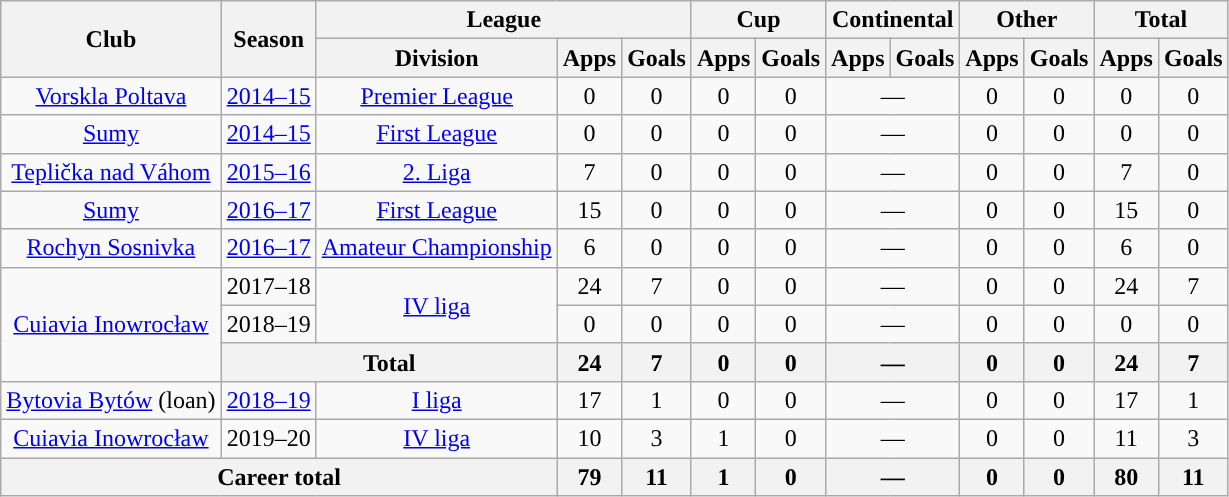<table class="wikitable" style="text-align:center">
<tr>
<th rowspan="2">Club</th>
<th rowspan="2">Season</th>
<th colspan="3">League</th>
<th colspan="2">Cup</th>
<th colspan="2">Continental</th>
<th colspan="2">Other</th>
<th colspan="2">Total</th>
</tr>
<tr>
<th>Division</th>
<th>Apps</th>
<th>Goals</th>
<th>Apps</th>
<th>Goals</th>
<th>Apps</th>
<th>Goals</th>
<th>Apps</th>
<th>Goals</th>
<th>Apps</th>
<th>Goals</th>
</tr>
<tr>
<td rowspan="1"><a href='#'>Vorskla Poltava</a></td>
<td><a href='#'>2014–15</a></td>
<td rowspan="1"><a href='#'>Premier League</a></td>
<td>0</td>
<td>0</td>
<td>0</td>
<td>0</td>
<td colspan="2">—</td>
<td>0</td>
<td>0</td>
<td>0</td>
<td>0</td>
</tr>
<tr>
<td rowspan="1"><a href='#'>Sumy</a></td>
<td><a href='#'>2014–15</a></td>
<td rowspan="1"><a href='#'>First League</a></td>
<td>0</td>
<td>0</td>
<td>0</td>
<td>0</td>
<td colspan="2">—</td>
<td>0</td>
<td>0</td>
<td>0</td>
<td>0</td>
</tr>
<tr>
<td rowspan="1"><a href='#'>Teplička nad Váhom</a></td>
<td><a href='#'>2015–16</a></td>
<td rowspan="1"><a href='#'>2. Liga</a></td>
<td>7</td>
<td>0</td>
<td>0</td>
<td>0</td>
<td colspan="2">—</td>
<td>0</td>
<td>0</td>
<td>7</td>
<td>0</td>
</tr>
<tr>
<td rowspan="1"><a href='#'>Sumy</a></td>
<td><a href='#'>2016–17</a></td>
<td rowspan="1"><a href='#'>First League</a></td>
<td>15</td>
<td>0</td>
<td>0</td>
<td>0</td>
<td colspan="2">—</td>
<td>0</td>
<td>0</td>
<td>15</td>
<td>0</td>
</tr>
<tr>
<td rowspan="1"><a href='#'>Rochyn Sosnivka</a></td>
<td><a href='#'>2016–17</a></td>
<td rowspan="1"><a href='#'>Amateur Championship</a></td>
<td>6</td>
<td>0</td>
<td>0</td>
<td>0</td>
<td colspan="2">—</td>
<td>0</td>
<td>0</td>
<td>6</td>
<td>0</td>
</tr>
<tr>
<td rowspan="3"><a href='#'>Cuiavia Inowrocław</a></td>
<td>2017–18</td>
<td rowspan="2"><a href='#'>IV liga</a></td>
<td>24</td>
<td>7</td>
<td>0</td>
<td>0</td>
<td colspan="2">—</td>
<td>0</td>
<td>0</td>
<td>24</td>
<td>7</td>
</tr>
<tr>
<td>2018–19</td>
<td>0</td>
<td>0</td>
<td>0</td>
<td>0</td>
<td colspan="2">—</td>
<td>0</td>
<td>0</td>
<td>0</td>
<td>0</td>
</tr>
<tr>
<th colspan="2">Total</th>
<th>24</th>
<th>7</th>
<th>0</th>
<th>0</th>
<th colspan="2">—</th>
<th>0</th>
<th>0</th>
<th>24</th>
<th>7</th>
</tr>
<tr>
<td rowspan="1"><a href='#'>Bytovia Bytów</a> (loan)</td>
<td><a href='#'>2018–19</a></td>
<td rowspan="1"><a href='#'>I liga</a></td>
<td>17</td>
<td>1</td>
<td>0</td>
<td>0</td>
<td colspan="2">—</td>
<td>0</td>
<td>0</td>
<td>17</td>
<td>1</td>
</tr>
<tr>
<td rowspan="1"><a href='#'>Cuiavia Inowrocław</a></td>
<td>2019–20</td>
<td rowspan="1"><a href='#'>IV liga</a></td>
<td>10</td>
<td>3</td>
<td>1</td>
<td>0</td>
<td colspan="2">—</td>
<td>0</td>
<td>0</td>
<td>11</td>
<td>3</td>
</tr>
<tr>
<th colspan="3">Career total</th>
<th>79</th>
<th>11</th>
<th>1</th>
<th>0</th>
<th colspan="2">—</th>
<th>0</th>
<th>0</th>
<th>80</th>
<th>11</th>
</tr>
</table>
